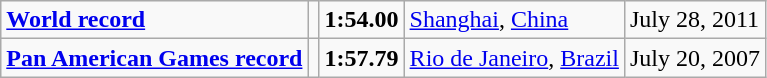<table class="wikitable">
<tr>
<td><strong><a href='#'>World record</a></strong></td>
<td></td>
<td><strong>1:54.00</strong></td>
<td><a href='#'>Shanghai</a>, <a href='#'>China</a></td>
<td>July 28, 2011</td>
</tr>
<tr>
<td><strong><a href='#'>Pan American Games record</a></strong></td>
<td></td>
<td><strong>1:57.79</strong></td>
<td><a href='#'>Rio de Janeiro</a>, <a href='#'>Brazil</a></td>
<td>July 20, 2007</td>
</tr>
</table>
